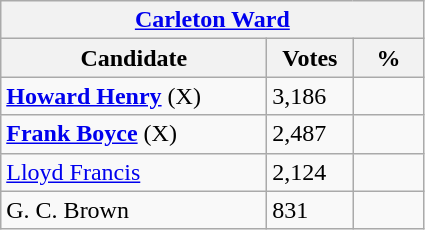<table class="wikitable">
<tr>
<th colspan="3"><a href='#'>Carleton Ward</a></th>
</tr>
<tr>
<th style="width: 170px">Candidate</th>
<th style="width: 50px">Votes</th>
<th style="width: 40px">%</th>
</tr>
<tr>
<td><strong><a href='#'>Howard Henry</a></strong> (X)</td>
<td>3,186</td>
<td></td>
</tr>
<tr>
<td><strong><a href='#'>Frank Boyce</a></strong> (X)</td>
<td>2,487</td>
<td></td>
</tr>
<tr>
<td><a href='#'>Lloyd Francis</a></td>
<td>2,124</td>
<td></td>
</tr>
<tr>
<td>G. C. Brown</td>
<td>831</td>
<td></td>
</tr>
</table>
